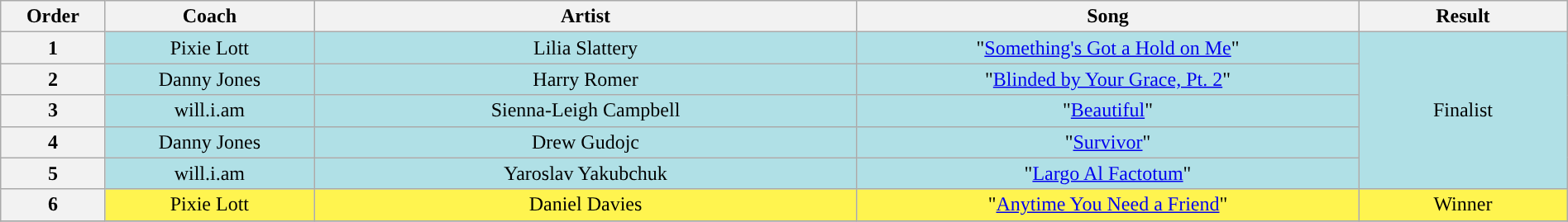<table class="wikitable" style="text-align:center; width:100%;”">
<tr>
<th style="width:05%;">Order</th>
<th style="width:10%;">Coach</th>
<th style="width:26%;">Artist</th>
<th style="width:24%;">Song</th>
<th style="width:10%;">Result</th>
</tr>
<tr>
<th scope="col">1</th>
<td style="background:#B0E0E6;text-align:center;">Pixie Lott</td>
<td style="background:#B0E0E6;text-align:center;">Lilia Slattery</td>
<td style="background:#B0E0E6;text-align:center;">"<a href='#'>Something's Got a Hold on Me</a>"</td>
<td rowspan="5" style="background:#B0E0E6;text-align:center;">Finalist</td>
</tr>
<tr>
<th scope="col">2</th>
<td style="background:#B0E0E6;text-align:center;">Danny Jones</td>
<td style="background:#B0E0E6;text-align:center;">Harry Romer</td>
<td style="background:#B0E0E6;text-align:center;">"<a href='#'>Blinded by Your Grace, Pt. 2</a>"</td>
</tr>
<tr>
<th scope="col">3</th>
<td style="background:#B0E0E6;text-align:center;">will.i.am</td>
<td style="background:#B0E0E6;text-align:center;">Sienna-Leigh Campbell</td>
<td style="background:#B0E0E6;text-align:center;">"<a href='#'>Beautiful</a>"</td>
</tr>
<tr>
<th scope="col">4</th>
<td style="background:#B0E0E6;text-align:center;">Danny Jones</td>
<td style="background:#B0E0E6;text-align:center;">Drew Gudojc</td>
<td style="background:#B0E0E6;text-align:center;">"<a href='#'>Survivor</a>"</td>
</tr>
<tr>
<th scope="col">5</th>
<td style="background:#B0E0E6;text-align:center;">will.i.am</td>
<td style="background:#B0E0E6;text-align:center;">Yaroslav Yakubchuk</td>
<td style="background:#B0E0E6;text-align:center;">"<a href='#'>Largo Al Factotum</a>"</td>
</tr>
<tr>
<th scope="col">6</th>
<td style="background:#FFF44F;text-align:center;">Pixie Lott</td>
<td style="background:#FFF44F;text-align:center;">Daniel Davies</td>
<td style="background:#FFF44F;text-align:center;">"<a href='#'>Anytime You Need a Friend</a>"</td>
<td style="background:#FFF44F;text-align:center;">Winner</td>
</tr>
<tr>
</tr>
</table>
